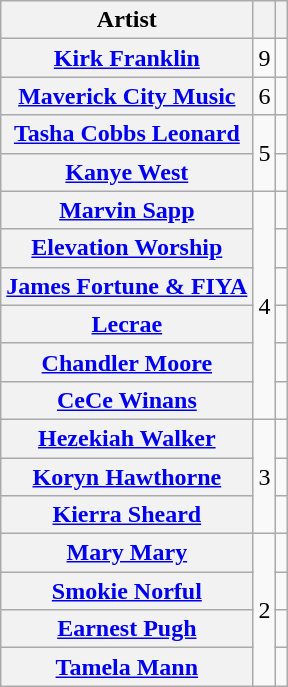<table class="wikitable sortable plainrowheaders" style="text-align:center;" border="1";">
<tr>
<th scope=col>Artist</th>
<th scope=col></th>
<th scope=col class="unsortable"></th>
</tr>
<tr>
<th scope=row><a href='#'>Kirk Franklin</a></th>
<td>9</td>
<td></td>
</tr>
<tr>
<th scope=row><a href='#'>Maverick City Music</a></th>
<td>6</td>
<td></td>
</tr>
<tr>
<th scope=row><a href='#'>Tasha Cobbs Leonard</a></th>
<td rowspan="2">5</td>
<td></td>
</tr>
<tr>
<th scope=row><a href='#'>Kanye West</a></th>
<td></td>
</tr>
<tr>
<th scope=row><a href='#'>Marvin Sapp</a></th>
<td rowspan="6">4</td>
<td></td>
</tr>
<tr>
<th scope=row><a href='#'>Elevation Worship</a></th>
<td></td>
</tr>
<tr>
<th scope=row><a href='#'>James Fortune & FIYA</a></th>
<td></td>
</tr>
<tr>
<th scope=row><a href='#'>Lecrae</a></th>
<td></td>
</tr>
<tr>
<th scope=row><a href='#'>Chandler Moore</a></th>
<td></td>
</tr>
<tr>
<th scope=row><a href='#'>CeCe Winans</a></th>
<td></td>
</tr>
<tr>
<th scope=row><a href='#'>Hezekiah Walker</a></th>
<td rowspan="3">3</td>
<td></td>
</tr>
<tr>
<th scope=row><a href='#'>Koryn Hawthorne</a></th>
<td></td>
</tr>
<tr>
<th scope=row><a href='#'>Kierra Sheard</a></th>
<td></td>
</tr>
<tr>
<th scope=row><a href='#'>Mary Mary</a></th>
<td rowspan="4">2</td>
<td></td>
</tr>
<tr>
<th scope=row><a href='#'>Smokie Norful</a></th>
<td></td>
</tr>
<tr>
<th scope=row><a href='#'>Earnest Pugh</a></th>
<td></td>
</tr>
<tr>
<th scope=row><a href='#'>Tamela Mann</a></th>
<td></td>
</tr>
</table>
